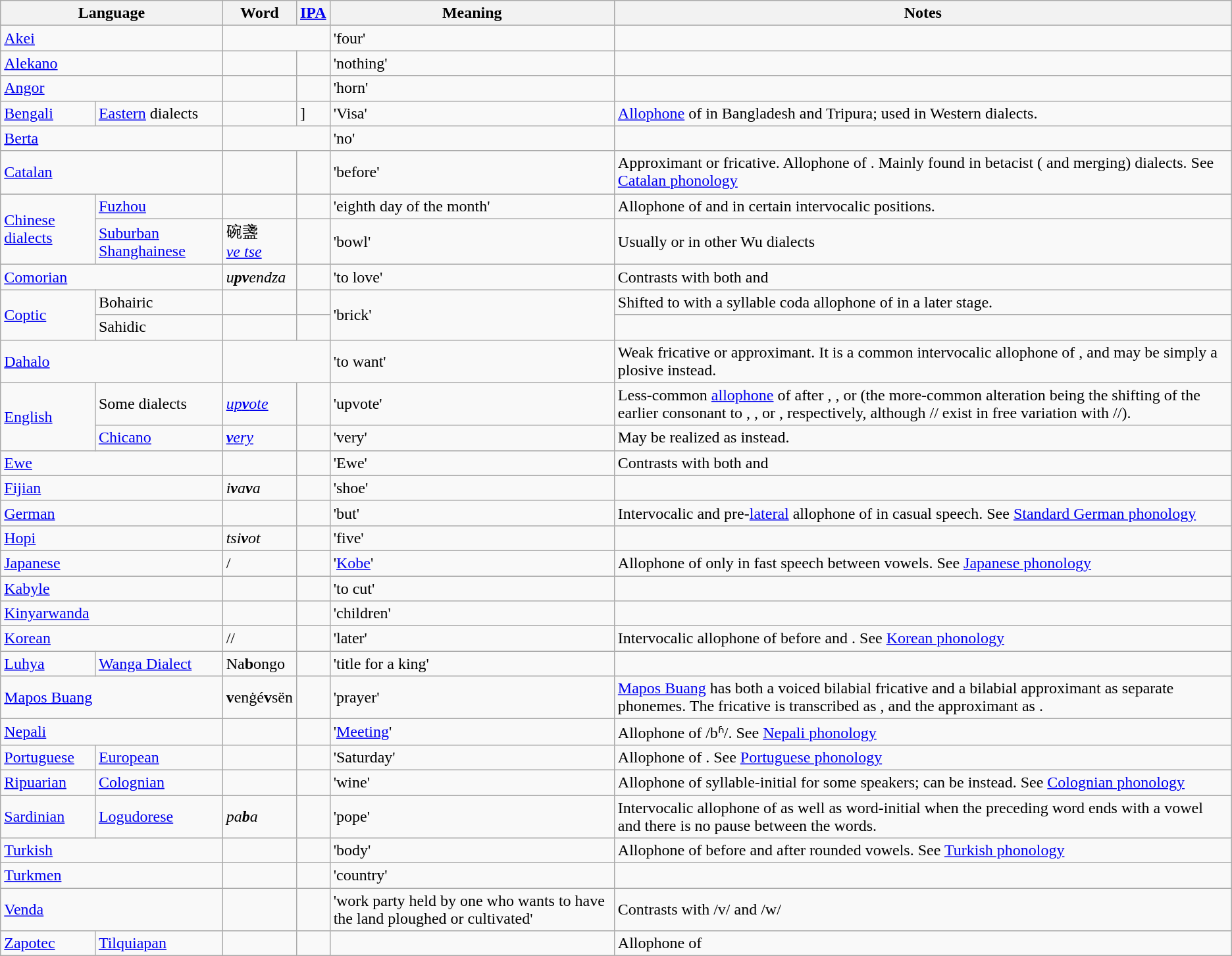<table class="wikitable mw-collapsible">
<tr>
<th colspan=2>Language</th>
<th>Word</th>
<th><a href='#'>IPA</a></th>
<th>Meaning</th>
<th>Notes</th>
</tr>
<tr>
<td colspan=2><a href='#'>Akei</a></td>
<td colspan=2></td>
<td>'four'</td>
<td></td>
</tr>
<tr>
<td colspan=2><a href='#'>Alekano</a></td>
<td></td>
<td></td>
<td>'nothing'</td>
<td></td>
</tr>
<tr>
<td colspan=2><a href='#'>Angor</a></td>
<td></td>
<td></td>
<td>'horn'</td>
<td></td>
</tr>
<tr>
<td><a href='#'>Bengali</a></td>
<td><a href='#'>Eastern</a> dialects</td>
<td></td>
<td>]</td>
<td>'Visa'</td>
<td><a href='#'>Allophone</a> of  in Bangladesh and Tripura;  used in Western dialects.</td>
</tr>
<tr>
<td colspan=2><a href='#'>Berta</a></td>
<td colspan=2></td>
<td>'no'</td>
<td></td>
</tr>
<tr>
<td colspan=2><a href='#'>Catalan</a></td>
<td></td>
<td></td>
<td>'before'</td>
<td>Approximant or fricative. Allophone of . Mainly found in betacist ( and  merging) dialects. See <a href='#'>Catalan phonology</a></td>
</tr>
<tr>
</tr>
<tr>
<td rowspan=2><a href='#'>Chinese dialects</a></td>
<td><a href='#'>Fuzhou</a></td>
<td> <br> </td>
<td></td>
<td>'eighth day of the month'</td>
<td>Allophone of  and  in certain intervocalic positions.</td>
</tr>
<tr>
<td><a href='#'>Suburban Shanghainese</a></td>
<td>碗盞 <br> <a href='#'><em>ve tse</em></a></td>
<td></td>
<td>'bowl'</td>
<td>Usually  or  in other Wu dialects</td>
</tr>
<tr>
<td colspan=2><a href='#'>Comorian</a></td>
<td><em>u<strong>pv</strong>endza</em></td>
<td></td>
<td>'to love'</td>
<td>Contrasts with both  and </td>
</tr>
<tr>
<td rowspan=2><a href='#'>Coptic</a></td>
<td>Bohairic</td>
<td></td>
<td></td>
<td rowspan=2>'brick'</td>
<td>Shifted to  with a syllable coda allophone of  in a later stage.</td>
</tr>
<tr>
<td>Sahidic</td>
<td></td>
<td></td>
<td></td>
</tr>
<tr>
<td colspan=2><a href='#'>Dahalo</a></td>
<td colspan=2 align=center></td>
<td>'to want'</td>
<td>Weak fricative or approximant. It is a common intervocalic allophone of , and may be simply a plosive  instead.</td>
</tr>
<tr>
<td rowspan=2><a href='#'>English</a></td>
<td>Some dialects</td>
<td><a href='#'><em>up<strong>v</strong>ote</em></a></td>
<td></td>
<td>'upvote'</td>
<td>Less-common <a href='#'>allophone</a> of  after , , or  (the more-common alteration being the shifting of the earlier consonant to , , or , respectively, although // exist in free variation with //).</td>
</tr>
<tr>
<td><a href='#'>Chicano</a></td>
<td><em><a href='#'><strong>v</strong>ery</a></em></td>
<td></td>
<td>'very'</td>
<td>May be realized as  instead.</td>
</tr>
<tr>
<td colspan=2><a href='#'>Ewe</a></td>
<td></td>
<td></td>
<td>'Ewe'</td>
<td>Contrasts with both  and </td>
</tr>
<tr>
<td colspan=2><a href='#'>Fijian</a></td>
<td><em>i<strong>v</strong>a<strong>v</strong>a</em></td>
<td></td>
<td>'shoe'</td>
<td></td>
</tr>
<tr>
<td colspan=2><a href='#'>German</a></td>
<td></td>
<td></td>
<td>'but'</td>
<td>Intervocalic and pre-<a href='#'>lateral</a> allophone of  in casual speech. See <a href='#'>Standard German phonology</a></td>
</tr>
<tr>
<td colspan=2><a href='#'>Hopi</a></td>
<td><em>tsi<strong>v</strong>ot</em></td>
<td></td>
<td>'five'</td>
<td></td>
</tr>
<tr>
<td colspan=2><a href='#'>Japanese</a></td>
<td>/</td>
<td></td>
<td>'<a href='#'>Kobe</a>'</td>
<td>Allophone of  only in fast speech between vowels. See <a href='#'>Japanese phonology</a></td>
</tr>
<tr>
<td colspan=2><a href='#'>Kabyle</a></td>
<td></td>
<td></td>
<td>'to cut'</td>
<td></td>
</tr>
<tr>
<td colspan=2><a href='#'>Kinyarwanda</a></td>
<td></td>
<td></td>
<td>'children'</td>
<td></td>
</tr>
<tr>
<td colspan=2><a href='#'>Korean</a></td>
<td>//</td>
<td></td>
<td>'later'</td>
<td>Intervocalic allophone of  before  and . See <a href='#'>Korean phonology</a></td>
</tr>
<tr>
<td><a href='#'>Luhya</a></td>
<td><a href='#'>Wanga Dialect</a></td>
<td>Na<strong>b</strong>ongo</td>
<td></td>
<td>'title for a king'</td>
<td></td>
</tr>
<tr>
<td colspan="2"><a href='#'>Mapos Buang</a></td>
<td><strong>v</strong>enġé<strong>v</strong>sën</td>
<td></td>
<td>'prayer'</td>
<td><a href='#'>Mapos Buang</a> has both a voiced bilabial fricative and a bilabial approximant as separate phonemes. The fricative is transcribed as , and the approximant as .</td>
</tr>
<tr>
<td colspan="2"><a href='#'>Nepali</a></td>
<td></td>
<td></td>
<td>'<a href='#'>Meeting</a>'</td>
<td>Allophone of /bʱ/. See <a href='#'>Nepali phonology</a></td>
</tr>
<tr>
<td><a href='#'>Portuguese</a></td>
<td><a href='#'>European</a></td>
<td></td>
<td></td>
<td>'Saturday'</td>
<td>Allophone of . See <a href='#'>Portuguese phonology</a></td>
</tr>
<tr>
<td><a href='#'>Ripuarian</a></td>
<td><a href='#'>Colognian</a></td>
<td></td>
<td></td>
<td>'wine'</td>
<td>Allophone of syllable-initial  for some speakers; can be  instead. See <a href='#'>Colognian phonology</a></td>
</tr>
<tr>
<td><a href='#'>Sardinian</a></td>
<td><a href='#'>Logudorese</a></td>
<td><em>pa<strong>b</strong>a</em></td>
<td></td>
<td>'pope'</td>
<td>Intervocalic allophone of  as well as word-initial  when the preceding word ends with a vowel and there is no pause between the words.</td>
</tr>
<tr>
<td colspan=2><a href='#'>Turkish</a></td>
<td></td>
<td></td>
<td>'body'</td>
<td>Allophone of  before and after rounded vowels. See <a href='#'>Turkish phonology</a></td>
</tr>
<tr>
<td colspan=2><a href='#'>Turkmen</a></td>
<td></td>
<td></td>
<td>'country'</td>
<td></td>
</tr>
<tr>
<td colspan="2"><a href='#'>Venda</a></td>
<td></td>
<td></td>
<td>'work party held by one who wants to have the land ploughed or cultivated'</td>
<td>Contrasts with /v/ and /w/</td>
</tr>
<tr>
<td><a href='#'>Zapotec</a></td>
<td><a href='#'>Tilquiapan</a></td>
<td></td>
<td></td>
<td></td>
<td>Allophone of </td>
</tr>
</table>
